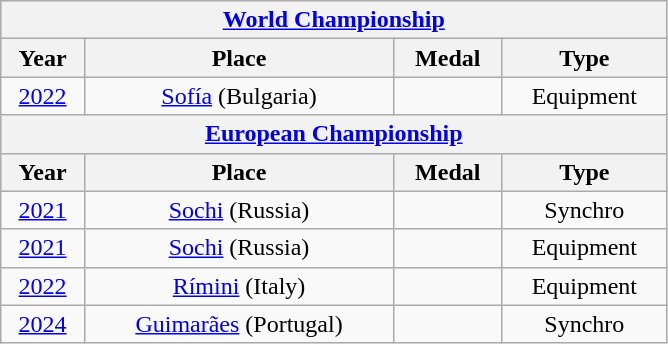<table class="wikitable center col2izq" style="text-align:center;width:445px;">
<tr>
<th colspan="4"><a href='#'>World Championship</a></th>
</tr>
<tr>
<th>Year</th>
<th>Place</th>
<th>Medal</th>
<th>Type</th>
</tr>
<tr>
<td><a href='#'>2022</a></td>
<td><a href='#'>Sofía</a> (Bulgaria)</td>
<td></td>
<td>Equipment</td>
</tr>
<tr>
<th colspan="4"><a href='#'>European Championship</a></th>
</tr>
<tr>
<th>Year</th>
<th>Place</th>
<th>Medal</th>
<th>Type</th>
</tr>
<tr>
<td><a href='#'>2021</a></td>
<td><a href='#'>Sochi</a> (Russia)</td>
<td></td>
<td>Synchro</td>
</tr>
<tr>
<td><a href='#'>2021</a></td>
<td><a href='#'>Sochi</a> (Russia)</td>
<td></td>
<td>Equipment</td>
</tr>
<tr>
<td><a href='#'>2022</a></td>
<td><a href='#'>Rímini</a> (Italy)</td>
<td></td>
<td>Equipment</td>
</tr>
<tr>
<td><a href='#'>2024</a></td>
<td><a href='#'>Guimarães</a> (Portugal)</td>
<td></td>
<td>Synchro</td>
</tr>
</table>
